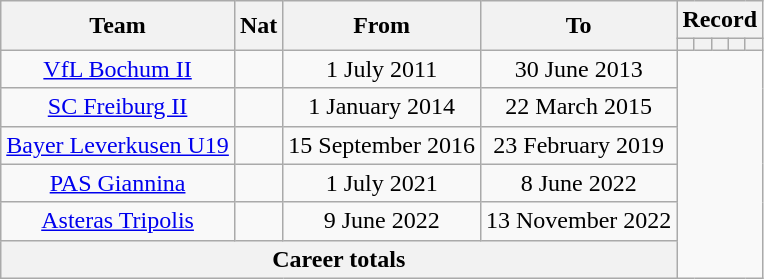<table class="wikitable" style="text-align: center">
<tr>
<th rowspan=2>Team</th>
<th rowspan=2>Nat</th>
<th rowspan=2>From</th>
<th rowspan=2>To</th>
<th colspan=8>Record</th>
</tr>
<tr>
<th></th>
<th></th>
<th></th>
<th></th>
<th></th>
</tr>
<tr>
<td><a href='#'>VfL Bochum II</a></td>
<td></td>
<td>1 July 2011</td>
<td>30 June 2013<br></td>
</tr>
<tr>
<td><a href='#'>SC Freiburg II</a></td>
<td></td>
<td>1 January 2014</td>
<td>22 March 2015<br></td>
</tr>
<tr>
<td><a href='#'>Bayer Leverkusen U19</a></td>
<td></td>
<td>15 September 2016</td>
<td>23 February 2019<br></td>
</tr>
<tr>
<td><a href='#'>PAS Giannina</a></td>
<td></td>
<td>1 July 2021</td>
<td>8 June 2022<br></td>
</tr>
<tr>
<td><a href='#'>Asteras Tripolis</a></td>
<td></td>
<td>9 June 2022</td>
<td>13 November 2022<br></td>
</tr>
<tr>
<th colspan=4>Career totals<br></th>
</tr>
</table>
